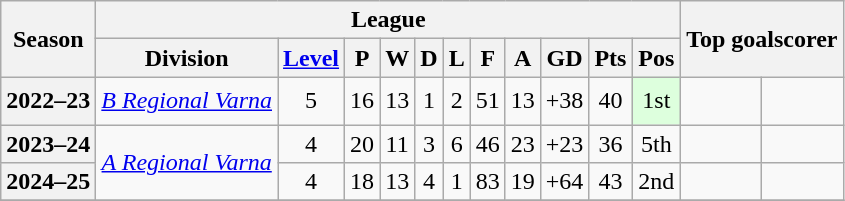<table class="wikitable plainrowheaders sortable" style="text-align: center">
<tr>
<th rowspan=2>Season</th>
<th colspan=11>League<br></th>
<th rowspan=2 colspan=2>Top goalscorer</th>
</tr>
<tr>
<th scope=col>Division</th>
<th scope=col><a href='#'>Level</a></th>
<th scope=col>P</th>
<th scope=col>W</th>
<th scope=col>D</th>
<th scope=col>L</th>
<th scope=col>F</th>
<th scope=col>A</th>
<th scope=col>GD</th>
<th scope=col>Pts</th>
<th scope=col data-sort-type="number">Pos</th>
</tr>
<tr>
<th scope=row rowspan=1>2022–23</th>
<td rowspan=1><em><a href='#'>B Regional Varna</a></em></td>
<td rowspan=1>5</td>
<td rowspan=1>16</td>
<td rowspan=1>13</td>
<td rowspan=1>1</td>
<td rowspan=1>2</td>
<td rowspan=1>51</td>
<td rowspan=1>13</td>
<td rowspan=1>+38</td>
<td rowspan=1>40</td>
<td rowspan=1 style="background-color:#DFD; padding:0.4em;">1st </td>
<td rowspan=1></td>
<td rowspan=1></td>
</tr>
<tr>
<th scope=row rowspan=1>2023–24</th>
<td rowspan=2><em><a href='#'>A Regional Varna</a></em></td>
<td rowspan=1>4</td>
<td rowspan=1>20</td>
<td rowspan=1>11</td>
<td rowspan=1>3</td>
<td rowspan=1>6</td>
<td rowspan=1>46</td>
<td rowspan=1>23</td>
<td rowspan=1>+23</td>
<td rowspan=1>36</td>
<td rowspan=1>5th</td>
<td rowspan=1></td>
<td rowspan=1></td>
</tr>
<tr>
<th scope=row rowspan=1>2024–25</th>
<td rowspan=1>4</td>
<td rowspan=1>18</td>
<td rowspan=1>13</td>
<td rowspan=1>4</td>
<td rowspan=1>1</td>
<td rowspan=1>83</td>
<td rowspan=1>19</td>
<td rowspan=1>+64</td>
<td rowspan=1>43</td>
<td rowspan=1>2nd</td>
<td rowspan=1></td>
<td rowspan=1></td>
</tr>
<tr>
</tr>
</table>
